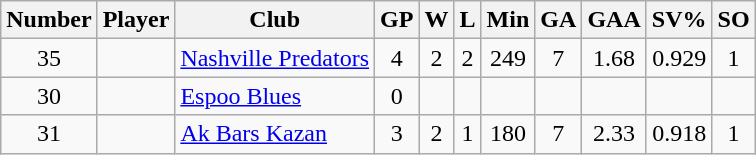<table class="wikitable sortable" style="text-align:center; padding:4px; border-spacing=0;">
<tr>
<th>Number</th>
<th>Player</th>
<th>Club</th>
<th>GP</th>
<th>W</th>
<th>L</th>
<th>Min</th>
<th>GA</th>
<th>GAA</th>
<th>SV%</th>
<th>SO</th>
</tr>
<tr>
<td>35</td>
<td align=left></td>
<td align=left><a href='#'>Nashville Predators</a></td>
<td>4</td>
<td>2</td>
<td>2</td>
<td>249</td>
<td>7</td>
<td>1.68</td>
<td>0.929</td>
<td>1</td>
</tr>
<tr>
<td>30</td>
<td align=left></td>
<td align=left><a href='#'>Espoo Blues</a></td>
<td>0</td>
<td></td>
<td></td>
<td></td>
<td></td>
<td></td>
<td></td>
<td></td>
</tr>
<tr>
<td>31</td>
<td align=left></td>
<td align=left><a href='#'>Ak Bars Kazan</a></td>
<td>3</td>
<td>2</td>
<td>1</td>
<td>180</td>
<td>7</td>
<td>2.33</td>
<td>0.918</td>
<td>1</td>
</tr>
</table>
